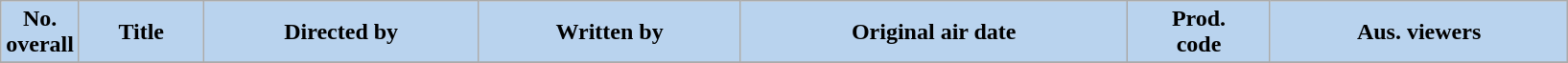<table class="wikitable plainrowheaders">
<tr>
<th style=background:#B9D3EE width=5%>No. <br>overall</th>
<th style=background:#B9D3EE>Title</th>
<th style=background:#B9D3EE>Directed by</th>
<th style=background:#B9D3EE>Written by</th>
<th style=background:#B9D3EE>Original air date</th>
<th style=background:#B9D3EE>Prod.<br>code</th>
<th style=background:#B9D3EE>Aus. viewers</th>
</tr>
<tr>
</tr>
</table>
